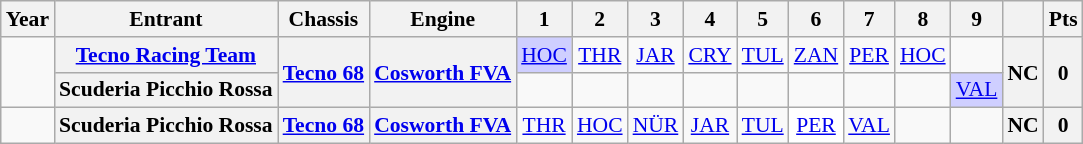<table class="wikitable" style="text-align:center; font-size:90%">
<tr>
<th>Year</th>
<th>Entrant</th>
<th>Chassis</th>
<th>Engine</th>
<th>1</th>
<th>2</th>
<th>3</th>
<th>4</th>
<th>5</th>
<th>6</th>
<th>7</th>
<th>8</th>
<th>9</th>
<th></th>
<th>Pts</th>
</tr>
<tr>
<td rowspan=2></td>
<th><a href='#'>Tecno Racing Team</a></th>
<th rowspan=2><a href='#'>Tecno 68</a></th>
<th rowspan=2><a href='#'>Cosworth FVA</a></th>
<td style="background:#CFCFFF;"><a href='#'>HOC</a><br></td>
<td><a href='#'>THR</a></td>
<td><a href='#'>JAR</a></td>
<td><a href='#'>CRY</a></td>
<td><a href='#'>TUL</a></td>
<td><a href='#'>ZAN</a></td>
<td><a href='#'>PER</a></td>
<td><a href='#'>HOC</a></td>
<td></td>
<th rowspan=2>NC</th>
<th rowspan=2>0</th>
</tr>
<tr>
<th>Scuderia Picchio Rossa</th>
<td></td>
<td></td>
<td></td>
<td></td>
<td></td>
<td></td>
<td></td>
<td></td>
<td style="background:#CFCFFF;"><a href='#'>VAL</a><br></td>
</tr>
<tr>
<td></td>
<th>Scuderia Picchio Rossa</th>
<th><a href='#'>Tecno 68</a></th>
<th><a href='#'>Cosworth FVA</a></th>
<td><a href='#'>THR</a></td>
<td><a href='#'>HOC</a></td>
<td><a href='#'>NÜR</a></td>
<td><a href='#'>JAR</a></td>
<td><a href='#'>TUL</a></td>
<td style="background:#FFFFFF;"><a href='#'>PER</a> <br></td>
<td><a href='#'>VAL</a></td>
<td></td>
<td></td>
<th>NC</th>
<th>0</th>
</tr>
</table>
